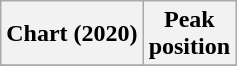<table class="wikitable plainrowheaders" style="text-align:center">
<tr>
<th scope="col">Chart (2020)</th>
<th scope="col">Peak<br>position</th>
</tr>
<tr>
</tr>
</table>
